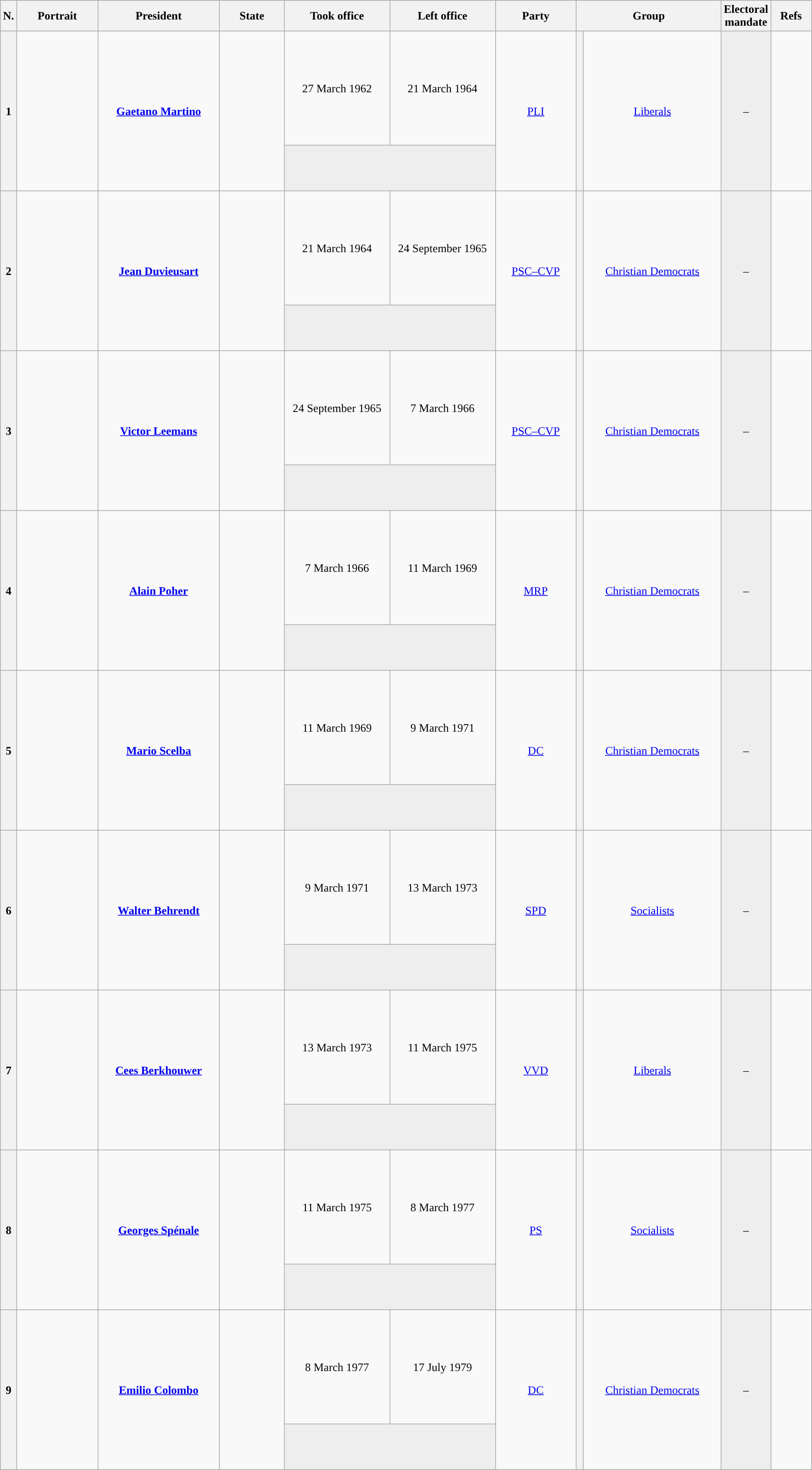<table class="wikitable" style="text-align:center; style="width=90%">
<tr>
<th width=1%>N.</th>
<th width=10%>Portrait</th>
<th width=15%>President<br></th>
<th width=8%>State</th>
<th width=13%>Took office</th>
<th width=13%>Left office</th>
<th width=10%>Party</th>
<th widht=10% colspan=2>Group</th>
<th width=5%>Electoral mandate</th>
<th width=5%>Refs</th>
</tr>
<tr style="height:10em;">
<th rowspan=2>1</th>
<td rowspan=2></td>
<td rowspan=2><strong><a href='#'>Gaetano Martino</a></strong><br></td>
<td rowspan=2></td>
<td>27 March 1962</td>
<td>21 March 1964</td>
<td rowspan=2><a href='#'>PLI</a></td>
<th rowspan=2 style="background:"></th>
<td rowspan=2><a href='#'>Liberals</a></td>
<td rowspan=2 bgcolor=#EEEEEE>–</td>
<td rowspan=2></td>
</tr>
<tr style="height:4em;">
<td colspan=2 bgcolor=#EEEEEE></td>
</tr>
<tr style="height:10em;">
<th rowspan=2>2</th>
<td rowspan=2></td>
<td rowspan=2><strong><a href='#'>Jean Duvieusart</a></strong><br></td>
<td rowspan=2></td>
<td>21 March 1964</td>
<td>24 September 1965</td>
<td rowspan=2><a href='#'>PSC–CVP</a></td>
<th rowspan=2 style="background:"></th>
<td rowspan=2><a href='#'>Christian Democrats</a></td>
<td rowspan=2 bgcolor=#EEEEEE>–</td>
<td rowspan=2></td>
</tr>
<tr style="height:4em;">
<td colspan=2 bgcolor=#EEEEEE></td>
</tr>
<tr style="height:10em;">
<th rowspan=2>3</th>
<td rowspan=2></td>
<td rowspan=2><strong><a href='#'>Victor Leemans</a></strong><br></td>
<td rowspan=2></td>
<td>24 September 1965</td>
<td>7 March 1966</td>
<td rowspan=2><a href='#'>PSC–CVP</a></td>
<th rowspan=2 style="background:"></th>
<td rowspan=2><a href='#'>Christian Democrats</a></td>
<td rowspan=2 bgcolor=#EEEEEE>–</td>
<td rowspan=2></td>
</tr>
<tr style="height:4em;">
<td colspan=2 bgcolor=#EEEEEE></td>
</tr>
<tr style="height:10em;">
<th rowspan=2>4</th>
<td rowspan=2></td>
<td rowspan=2><strong><a href='#'>Alain Poher</a></strong><br></td>
<td rowspan=2></td>
<td>7 March 1966</td>
<td>11 March 1969</td>
<td rowspan=2><a href='#'>MRP</a></td>
<th rowspan=2 style="background:"></th>
<td rowspan=2><a href='#'>Christian Democrats</a></td>
<td rowspan=2 bgcolor=#EEEEEE>–</td>
<td rowspan=2></td>
</tr>
<tr style="height:4em;">
<td colspan=2 bgcolor=#EEEEEE></td>
</tr>
<tr style="height:10em;">
<th rowspan=2>5</th>
<td rowspan=2></td>
<td rowspan=2><strong><a href='#'>Mario Scelba</a></strong><br></td>
<td rowspan=2></td>
<td>11 March 1969</td>
<td>9 March 1971</td>
<td rowspan=2><a href='#'>DC</a></td>
<th rowspan=2 style="background:"></th>
<td rowspan=2><a href='#'>Christian Democrats</a></td>
<td rowspan=2 bgcolor=#EEEEEE>–</td>
<td rowspan=2></td>
</tr>
<tr style="height:4em;">
<td colspan=2 bgcolor=#EEEEEE></td>
</tr>
<tr style="height:10em;">
<th rowspan=2>6</th>
<td rowspan=2></td>
<td rowspan=2><strong><a href='#'>Walter Behrendt</a></strong><br></td>
<td rowspan=2></td>
<td>9 March 1971</td>
<td>13 March 1973</td>
<td rowspan=2><a href='#'>SPD</a></td>
<th rowspan=2 style="background:"></th>
<td rowspan=2><a href='#'>Socialists</a></td>
<td rowspan=2 bgcolor=#EEEEEE>–</td>
<td rowspan=2></td>
</tr>
<tr style="height:4em;">
<td colspan=2 bgcolor=#EEEEEE></td>
</tr>
<tr style="height:10em;">
<th rowspan=2>7</th>
<td rowspan=2></td>
<td rowspan=2><strong><a href='#'>Cees Berkhouwer</a></strong><br></td>
<td rowspan=2></td>
<td>13 March 1973</td>
<td>11 March 1975</td>
<td rowspan=2><a href='#'>VVD</a></td>
<th rowspan=2 style="background:"></th>
<td rowspan=2><a href='#'>Liberals</a></td>
<td rowspan=2 bgcolor=#EEEEEE>–</td>
<td rowspan=2></td>
</tr>
<tr style="height:4em;">
<td colspan=2 bgcolor=#EEEEEE></td>
</tr>
<tr style="height:10em;">
<th rowspan=2>8</th>
<td rowspan=2></td>
<td rowspan=2><strong><a href='#'>Georges Spénale</a></strong><br></td>
<td rowspan=2></td>
<td>11 March 1975</td>
<td>8 March 1977</td>
<td rowspan=2><a href='#'>PS</a></td>
<th rowspan=2 style="background:"></th>
<td rowspan=2><a href='#'>Socialists</a></td>
<td rowspan=2 bgcolor=#EEEEEE>–</td>
<td rowspan=2></td>
</tr>
<tr style="height:4em;">
<td colspan=2 bgcolor=#EEEEEE></td>
</tr>
<tr style="height:10em;">
<th rowspan=2>9</th>
<td rowspan=2></td>
<td rowspan=2><strong><a href='#'>Emilio Colombo</a></strong><br></td>
<td rowspan=2></td>
<td>8 March 1977</td>
<td>17 July 1979</td>
<td rowspan=2><a href='#'>DC</a></td>
<th rowspan=2 style="background:"></th>
<td rowspan=2><a href='#'>Christian Democrats</a></td>
<td rowspan=2 bgcolor=#EEEEEE>–</td>
<td rowspan=2></td>
</tr>
<tr style="height:4em;">
<td colspan=2 bgcolor=#EEEEEE></td>
</tr>
</table>
